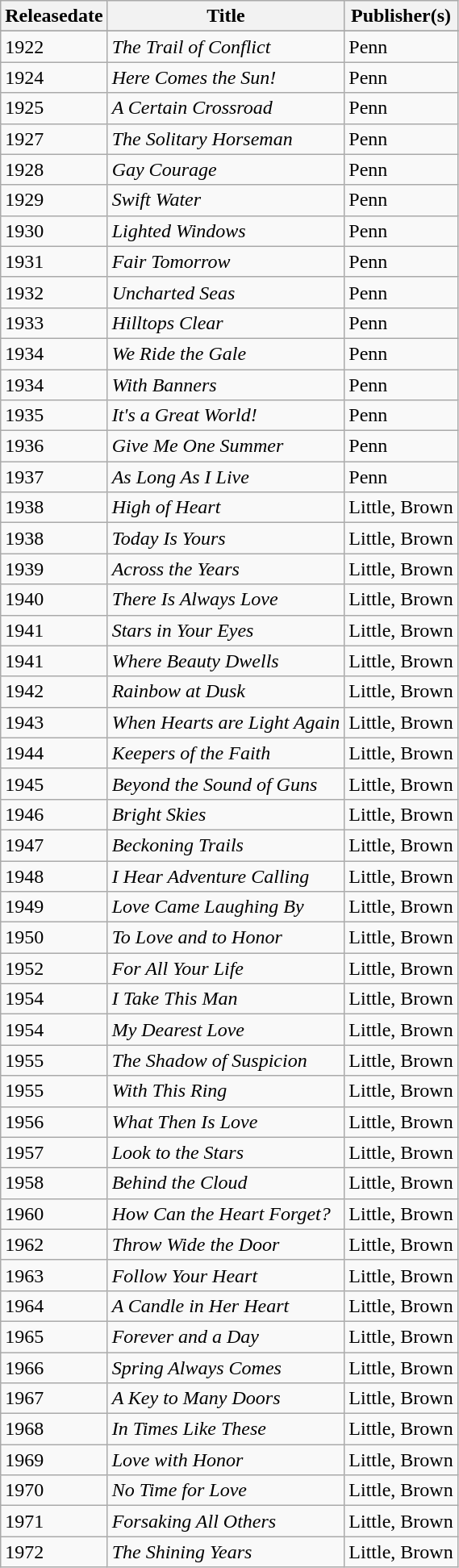<table class="wikitable sortable">
<tr>
<th>Releasedate</th>
<th>Title</th>
<th>Publisher(s)</th>
</tr>
<tr>
</tr>
<tr>
<td>1922</td>
<td><em>The Trail of Conflict</em></td>
<td>Penn</td>
</tr>
<tr>
<td>1924</td>
<td><em>Here Comes the Sun!</em></td>
<td>Penn</td>
</tr>
<tr>
<td>1925</td>
<td><em>A Certain Crossroad</em></td>
<td>Penn</td>
</tr>
<tr>
<td>1927</td>
<td><em>The Solitary Horseman</em></td>
<td>Penn</td>
</tr>
<tr>
<td>1928</td>
<td><em>Gay Courage</em></td>
<td>Penn</td>
</tr>
<tr>
<td>1929</td>
<td><em>Swift Water</em></td>
<td>Penn</td>
</tr>
<tr>
<td>1930</td>
<td><em>Lighted Windows</em></td>
<td>Penn</td>
</tr>
<tr>
<td>1931</td>
<td><em>Fair Tomorrow</em></td>
<td>Penn</td>
</tr>
<tr>
<td>1932</td>
<td><em>Uncharted Seas</em></td>
<td>Penn</td>
</tr>
<tr>
<td>1933</td>
<td><em>Hilltops Clear</em></td>
<td>Penn</td>
</tr>
<tr>
<td>1934</td>
<td><em>We Ride the Gale</em></td>
<td>Penn</td>
</tr>
<tr>
<td>1934</td>
<td><em>With Banners</em></td>
<td>Penn</td>
</tr>
<tr>
<td>1935</td>
<td><em>It's a Great World!</em></td>
<td>Penn</td>
</tr>
<tr>
<td>1936</td>
<td><em>Give Me One Summer</em></td>
<td>Penn</td>
</tr>
<tr>
<td>1937</td>
<td><em>As Long As I Live</em></td>
<td>Penn</td>
</tr>
<tr>
<td>1938</td>
<td><em>High of Heart</em></td>
<td>Little, Brown</td>
</tr>
<tr>
<td>1938</td>
<td><em>Today Is Yours</em></td>
<td>Little, Brown</td>
</tr>
<tr>
<td>1939</td>
<td><em>Across the Years</em></td>
<td>Little, Brown</td>
</tr>
<tr>
<td>1940</td>
<td><em>There Is Always Love</em></td>
<td>Little, Brown</td>
</tr>
<tr>
<td>1941</td>
<td><em>Stars in Your Eyes</em></td>
<td>Little, Brown</td>
</tr>
<tr>
<td>1941</td>
<td><em>Where Beauty Dwells</em></td>
<td>Little, Brown</td>
</tr>
<tr>
<td>1942</td>
<td><em>Rainbow at Dusk</em></td>
<td>Little, Brown</td>
</tr>
<tr>
<td>1943</td>
<td><em>When Hearts are Light Again</em></td>
<td>Little, Brown</td>
</tr>
<tr>
<td>1944</td>
<td><em>Keepers of the Faith</em></td>
<td>Little, Brown</td>
</tr>
<tr>
<td>1945</td>
<td><em>Beyond the Sound of Guns</em></td>
<td>Little, Brown</td>
</tr>
<tr>
<td>1946</td>
<td><em>Bright Skies</em></td>
<td>Little, Brown</td>
</tr>
<tr>
<td>1947</td>
<td><em>Beckoning Trails</em></td>
<td>Little, Brown</td>
</tr>
<tr>
<td>1948</td>
<td><em>I Hear Adventure Calling</em></td>
<td>Little, Brown</td>
</tr>
<tr>
<td>1949</td>
<td><em>Love Came Laughing By</em></td>
<td>Little, Brown</td>
</tr>
<tr>
<td>1950</td>
<td><em>To Love and to Honor</em></td>
<td>Little, Brown</td>
</tr>
<tr>
<td>1952</td>
<td><em>For All Your Life</em></td>
<td>Little, Brown</td>
</tr>
<tr>
<td>1954</td>
<td><em>I Take This Man</em></td>
<td>Little, Brown</td>
</tr>
<tr>
<td>1954</td>
<td><em>My Dearest Love</em></td>
<td>Little, Brown</td>
</tr>
<tr>
<td>1955</td>
<td><em>The Shadow of Suspicion</em></td>
<td>Little, Brown</td>
</tr>
<tr>
<td>1955</td>
<td><em>With This Ring</em></td>
<td>Little, Brown</td>
</tr>
<tr>
<td>1956</td>
<td><em>What Then Is Love</em></td>
<td>Little, Brown</td>
</tr>
<tr>
<td>1957</td>
<td><em>Look to the Stars</em></td>
<td>Little, Brown</td>
</tr>
<tr>
<td>1958</td>
<td><em>Behind the Cloud</em></td>
<td>Little, Brown</td>
</tr>
<tr>
<td>1960</td>
<td><em>How Can the Heart Forget?</em></td>
<td>Little, Brown</td>
</tr>
<tr>
<td>1962</td>
<td><em>Throw Wide the Door</em></td>
<td>Little, Brown</td>
</tr>
<tr>
<td>1963</td>
<td><em>Follow Your Heart</em></td>
<td>Little, Brown</td>
</tr>
<tr>
<td>1964</td>
<td><em>A Candle in Her Heart</em></td>
<td>Little, Brown</td>
</tr>
<tr>
<td>1965</td>
<td><em>Forever and a Day</em></td>
<td>Little, Brown</td>
</tr>
<tr>
<td>1966</td>
<td><em>Spring Always Comes</em></td>
<td>Little, Brown</td>
</tr>
<tr>
<td>1967</td>
<td><em>A Key to Many Doors</em></td>
<td>Little, Brown</td>
</tr>
<tr>
<td>1968</td>
<td><em>In Times Like These</em></td>
<td>Little, Brown</td>
</tr>
<tr>
<td>1969</td>
<td><em>Love with Honor</em></td>
<td>Little, Brown</td>
</tr>
<tr>
<td>1970</td>
<td><em>No Time for Love</em></td>
<td>Little, Brown</td>
</tr>
<tr>
<td>1971</td>
<td><em>Forsaking All Others</em></td>
<td>Little, Brown</td>
</tr>
<tr>
<td>1972</td>
<td><em>The Shining Years</em></td>
<td>Little, Brown</td>
</tr>
</table>
